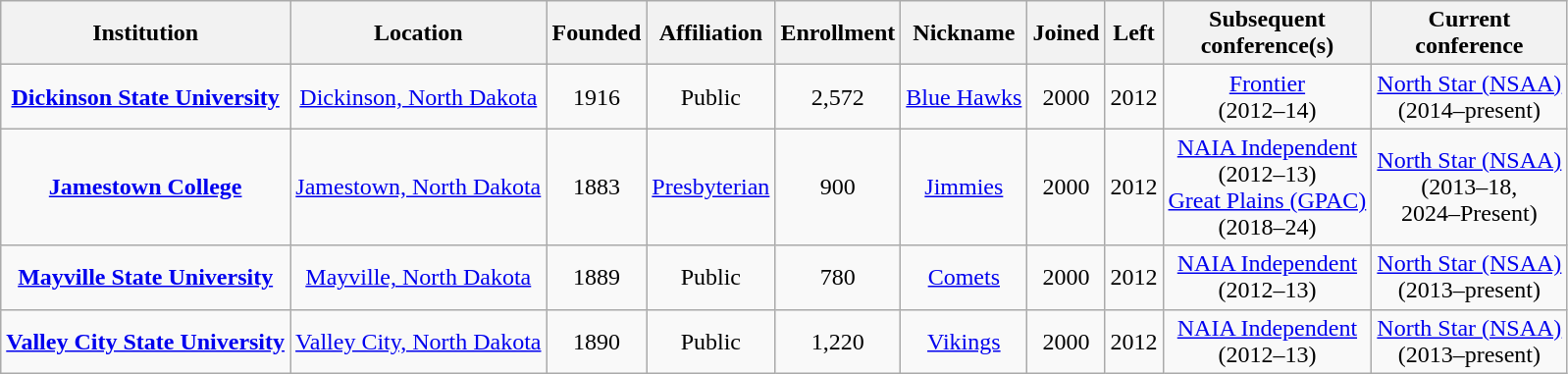<table class="wikitable sortable" style="text-align: center;">
<tr>
<th>Institution</th>
<th>Location</th>
<th>Founded</th>
<th>Affiliation</th>
<th>Enrollment</th>
<th>Nickname</th>
<th>Joined</th>
<th>Left</th>
<th>Subsequent<br>conference(s)</th>
<th>Current<br>conference</th>
</tr>
<tr>
<td><strong><a href='#'>Dickinson State University</a></strong></td>
<td><a href='#'>Dickinson, North Dakota</a></td>
<td>1916</td>
<td>Public</td>
<td>2,572</td>
<td><a href='#'>Blue Hawks</a></td>
<td>2000</td>
<td>2012</td>
<td><a href='#'>Frontier</a><br>(2012–14)</td>
<td><a href='#'>North Star (NSAA)</a><br>(2014–present)</td>
</tr>
<tr>
<td><strong><a href='#'>Jamestown College</a></strong></td>
<td><a href='#'>Jamestown, North Dakota</a></td>
<td>1883</td>
<td><a href='#'>Presbyterian</a><br></td>
<td>900</td>
<td><a href='#'>Jimmies</a></td>
<td>2000</td>
<td>2012</td>
<td><a href='#'>NAIA Independent</a><br>(2012–13)<br><a href='#'>Great Plains (GPAC)</a><br>(2018–24)</td>
<td><a href='#'>North Star (NSAA)</a><br>(2013–18,<br>2024–Present)</td>
</tr>
<tr>
<td><strong><a href='#'>Mayville State University</a></strong></td>
<td><a href='#'>Mayville, North Dakota</a></td>
<td>1889</td>
<td>Public</td>
<td>780</td>
<td><a href='#'>Comets</a></td>
<td>2000</td>
<td>2012</td>
<td><a href='#'>NAIA Independent</a><br>(2012–13)</td>
<td><a href='#'>North Star (NSAA)</a><br>(2013–present)</td>
</tr>
<tr>
<td><strong><a href='#'>Valley City State University</a></strong></td>
<td><a href='#'>Valley City, North Dakota</a></td>
<td>1890</td>
<td>Public</td>
<td>1,220</td>
<td><a href='#'>Vikings</a></td>
<td>2000</td>
<td>2012</td>
<td><a href='#'>NAIA Independent</a><br>(2012–13)</td>
<td><a href='#'>North Star (NSAA)</a><br>(2013–present)</td>
</tr>
</table>
